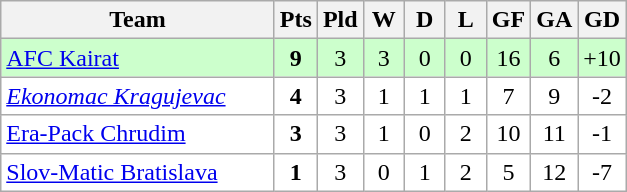<table class="wikitable" style="text-align: center;">
<tr>
<th width="175">Team</th>
<th width="20">Pts</th>
<th width="20">Pld</th>
<th width="20">W</th>
<th width="20">D</th>
<th width="20">L</th>
<th width="20">GF</th>
<th width="20">GA</th>
<th width="20">GD</th>
</tr>
<tr bgcolor=#ccffcc>
<td align="left"> <a href='#'>AFC Kairat</a></td>
<td><strong>9</strong></td>
<td>3</td>
<td>3</td>
<td>0</td>
<td>0</td>
<td>16</td>
<td>6</td>
<td>+10</td>
</tr>
<tr bgcolor=ffffff>
<td align="left"> <em><a href='#'>Ekonomac Kragujevac</a></em></td>
<td><strong>4</strong></td>
<td>3</td>
<td>1</td>
<td>1</td>
<td>1</td>
<td>7</td>
<td>9</td>
<td>-2</td>
</tr>
<tr bgcolor=ffffff>
<td align="left"> <a href='#'>Era-Pack Chrudim</a></td>
<td><strong>3</strong></td>
<td>3</td>
<td>1</td>
<td>0</td>
<td>2</td>
<td>10</td>
<td>11</td>
<td>-1</td>
</tr>
<tr bgcolor=ffffff>
<td align="left"> <a href='#'>Slov-Matic Bratislava</a></td>
<td><strong>1</strong></td>
<td>3</td>
<td>0</td>
<td>1</td>
<td>2</td>
<td>5</td>
<td>12</td>
<td>-7</td>
</tr>
</table>
